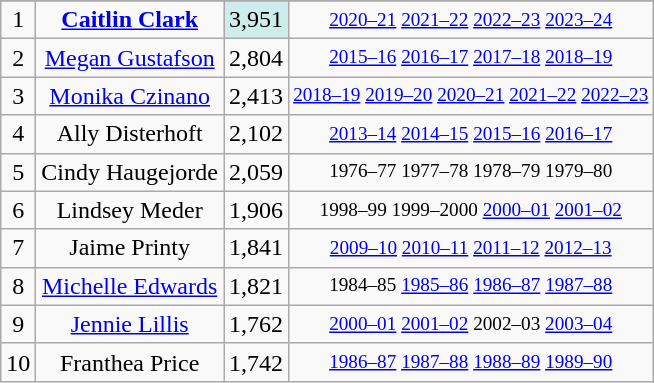<table class="wikitable sortable" style="text-align: center">
<tr>
</tr>
<tr>
<td>1</td>
<td><strong><a href='#'>Caitlin Clark</a></strong></td>
<td bgcolor=#cfecec>3,951</td>
<td style="font-size:80%;"><a href='#'>2020–21</a> <a href='#'>2021–22</a> <a href='#'>2022–23</a> <a href='#'>2023–24</a></td>
</tr>
<tr>
<td>2</td>
<td><a href='#'>Megan Gustafson</a></td>
<td>2,804</td>
<td style="font-size:80%;"><a href='#'>2015–16</a> <a href='#'>2016–17</a> <a href='#'>2017–18</a> <a href='#'>2018–19</a></td>
</tr>
<tr>
<td>3</td>
<td><a href='#'>Monika Czinano</a></td>
<td>2,413</td>
<td style="font-size:80%;"><a href='#'>2018–19</a> <a href='#'>2019–20</a> <a href='#'>2020–21</a> <a href='#'>2021–22</a> <a href='#'>2022–23</a></td>
</tr>
<tr>
<td>4</td>
<td>Ally Disterhoft</td>
<td>2,102</td>
<td style="font-size:80%;"><a href='#'>2013–14</a> <a href='#'>2014–15</a> <a href='#'>2015–16</a> <a href='#'>2016–17</a></td>
</tr>
<tr>
<td>5</td>
<td>Cindy Haugejorde</td>
<td>2,059</td>
<td style="font-size:80%;">1976–77 1977–78 1978–79 1979–80</td>
</tr>
<tr>
<td>6</td>
<td>Lindsey Meder</td>
<td>1,906</td>
<td style="font-size:80%;">1998–99 1999–2000 <a href='#'>2000–01</a> <a href='#'>2001–02</a></td>
</tr>
<tr>
<td>7</td>
<td>Jaime Printy</td>
<td>1,841</td>
<td style="font-size:80%;"><a href='#'>2009–10</a> <a href='#'>2010–11</a> <a href='#'>2011–12</a> <a href='#'>2012–13</a></td>
</tr>
<tr>
<td>8</td>
<td><a href='#'>Michelle Edwards</a></td>
<td>1,821</td>
<td style="font-size:80%;">1984–85 <a href='#'>1985–86</a> <a href='#'>1986–87</a> <a href='#'>1987–88</a></td>
</tr>
<tr>
<td>9</td>
<td><a href='#'>Jennie Lillis</a></td>
<td>1,762</td>
<td style="font-size:80%;"><a href='#'>2000–01</a> <a href='#'>2001–02</a> 2002–03 <a href='#'>2003–04</a></td>
</tr>
<tr>
<td>10</td>
<td>Franthea Price</td>
<td>1,742</td>
<td style="font-size:80%;"><a href='#'>1986–87</a> <a href='#'>1987–88</a> <a href='#'>1988–89</a> <a href='#'>1989–90</a></td>
</tr>
</table>
